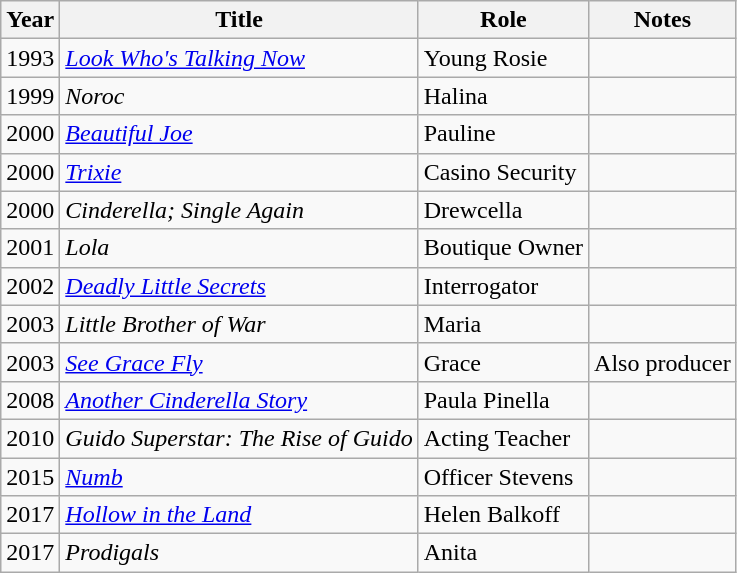<table class="wikitable sortable">
<tr>
<th>Year</th>
<th>Title</th>
<th>Role</th>
<th>Notes</th>
</tr>
<tr>
<td>1993</td>
<td><em><a href='#'>Look Who's Talking Now</a></em></td>
<td>Young Rosie</td>
<td></td>
</tr>
<tr>
<td>1999</td>
<td><em>Noroc</em></td>
<td>Halina</td>
<td></td>
</tr>
<tr>
<td>2000</td>
<td><a href='#'><em>Beautiful Joe</em></a></td>
<td>Pauline</td>
<td></td>
</tr>
<tr>
<td>2000</td>
<td><a href='#'><em>Trixie</em></a></td>
<td>Casino Security</td>
<td></td>
</tr>
<tr>
<td>2000</td>
<td><em>Cinderella; Single Again</em></td>
<td>Drewcella</td>
<td></td>
</tr>
<tr>
<td>2001</td>
<td><em>Lola</em></td>
<td>Boutique Owner</td>
<td></td>
</tr>
<tr>
<td>2002</td>
<td><em><a href='#'>Deadly Little Secrets</a></em></td>
<td>Interrogator</td>
<td></td>
</tr>
<tr>
<td>2003</td>
<td><em>Little Brother of War</em></td>
<td>Maria</td>
<td></td>
</tr>
<tr>
<td>2003</td>
<td><em><a href='#'>See Grace Fly</a></em></td>
<td>Grace</td>
<td>Also producer</td>
</tr>
<tr>
<td>2008</td>
<td><em><a href='#'>Another Cinderella Story</a></em></td>
<td>Paula Pinella</td>
<td></td>
</tr>
<tr>
<td>2010</td>
<td><em>Guido Superstar: The Rise of Guido</em></td>
<td>Acting Teacher</td>
<td></td>
</tr>
<tr>
<td>2015</td>
<td><a href='#'><em>Numb</em></a></td>
<td>Officer Stevens</td>
<td></td>
</tr>
<tr>
<td>2017</td>
<td><em><a href='#'>Hollow in the Land</a></em></td>
<td>Helen Balkoff</td>
<td></td>
</tr>
<tr>
<td>2017</td>
<td><em>Prodigals</em></td>
<td>Anita</td>
<td></td>
</tr>
</table>
